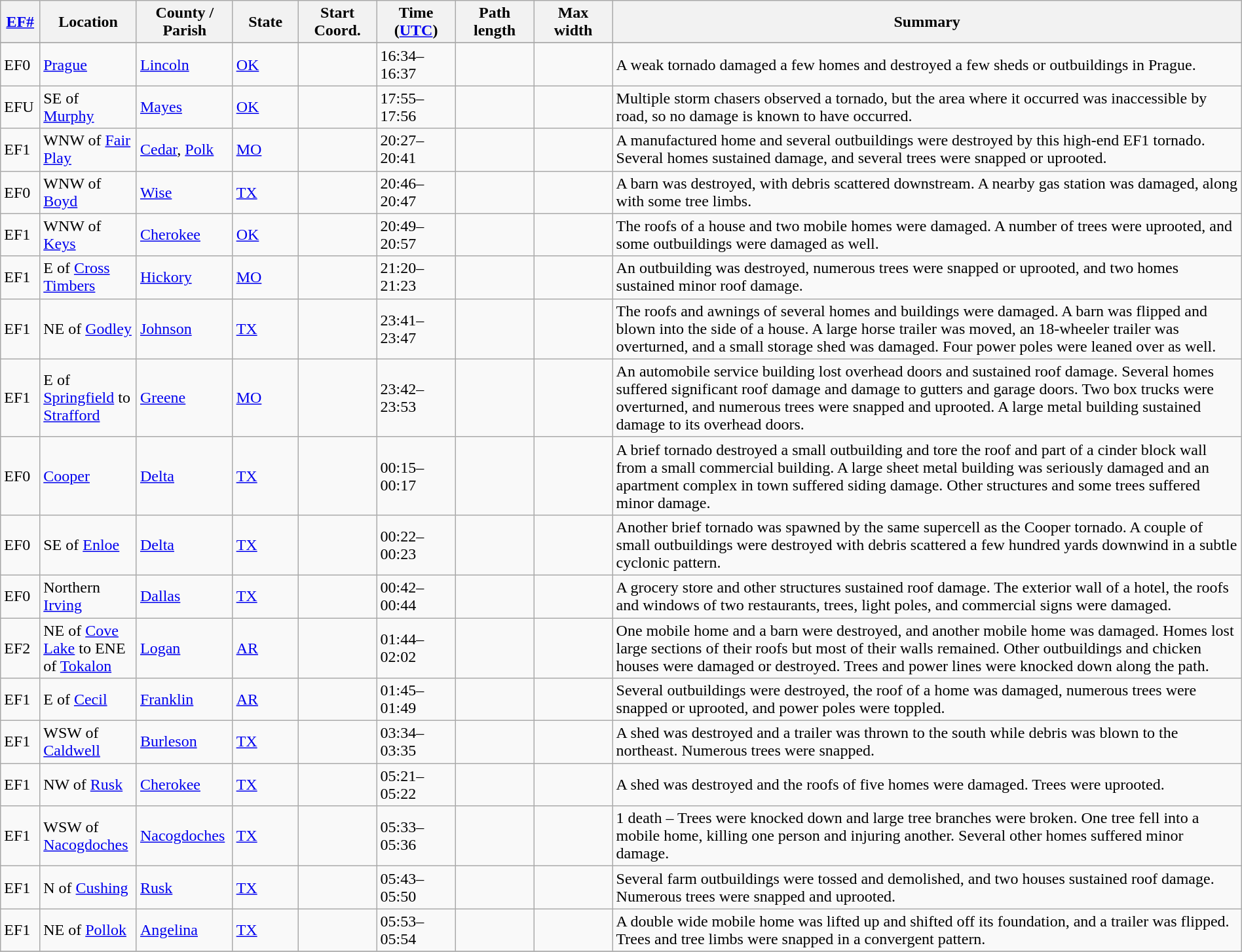<table class="wikitable sortable" style="width:100%;">
<tr>
<th scope="col"  style="width:3%; text-align:center;"><a href='#'>EF#</a></th>
<th scope="col"  style="width:7%; text-align:center;" class="unsortable">Location</th>
<th scope="col"  style="width:6%; text-align:center;" class="unsortable">County / Parish</th>
<th scope="col"  style="width:5%; text-align:center;">State</th>
<th scope="col"  style="width:6%; text-align:center;">Start Coord.</th>
<th scope="col"  style="width:6%; text-align:center;">Time (<a href='#'>UTC</a>)</th>
<th scope="col"  style="width:6%; text-align:center;">Path length</th>
<th scope="col"  style="width:6%; text-align:center;">Max width</th>
<th scope="col" class="unsortable" style="width:48%; text-align:center;">Summary</th>
</tr>
<tr>
</tr>
<tr>
<td bgcolor=>EF0</td>
<td><a href='#'>Prague</a></td>
<td><a href='#'>Lincoln</a></td>
<td><a href='#'>OK</a></td>
<td></td>
<td>16:34–16:37</td>
<td></td>
<td></td>
<td>A weak tornado damaged a few homes and destroyed a few sheds or outbuildings in Prague.</td>
</tr>
<tr>
<td bgcolor=>EFU</td>
<td>SE of <a href='#'>Murphy</a></td>
<td><a href='#'>Mayes</a></td>
<td><a href='#'>OK</a></td>
<td></td>
<td>17:55–17:56</td>
<td></td>
<td></td>
<td>Multiple storm chasers observed a tornado, but the area where it occurred was inaccessible by road, so no damage is known to have occurred.</td>
</tr>
<tr>
<td bgcolor=>EF1</td>
<td>WNW of <a href='#'>Fair Play</a></td>
<td><a href='#'>Cedar</a>, <a href='#'>Polk</a></td>
<td><a href='#'>MO</a></td>
<td></td>
<td>20:27–20:41</td>
<td></td>
<td></td>
<td>A manufactured home and several outbuildings were destroyed by this high-end EF1 tornado. Several homes sustained damage, and several trees were snapped or uprooted.</td>
</tr>
<tr>
<td bgcolor=>EF0</td>
<td>WNW of <a href='#'>Boyd</a></td>
<td><a href='#'>Wise</a></td>
<td><a href='#'>TX</a></td>
<td></td>
<td>20:46–20:47</td>
<td></td>
<td></td>
<td>A barn was destroyed, with debris scattered  downstream. A nearby gas station was damaged, along with some tree limbs.</td>
</tr>
<tr>
<td bgcolor=>EF1</td>
<td>WNW of <a href='#'>Keys</a></td>
<td><a href='#'>Cherokee</a></td>
<td><a href='#'>OK</a></td>
<td></td>
<td>20:49–20:57</td>
<td></td>
<td></td>
<td>The roofs of a house and two mobile homes were damaged. A number of trees were uprooted, and some outbuildings were damaged as well.</td>
</tr>
<tr>
<td bgcolor=>EF1</td>
<td>E of <a href='#'>Cross Timbers</a></td>
<td><a href='#'>Hickory</a></td>
<td><a href='#'>MO</a></td>
<td></td>
<td>21:20–21:23</td>
<td></td>
<td></td>
<td>An outbuilding was destroyed, numerous trees were snapped or uprooted, and two homes sustained minor roof damage.</td>
</tr>
<tr>
<td bgcolor=>EF1</td>
<td>NE of <a href='#'>Godley</a></td>
<td><a href='#'>Johnson</a></td>
<td><a href='#'>TX</a></td>
<td></td>
<td>23:41–23:47</td>
<td></td>
<td></td>
<td>The roofs and awnings of several homes and buildings were damaged. A barn was flipped and blown into the side of a house. A large horse trailer was moved, an 18-wheeler trailer was overturned, and a small storage shed was damaged. Four power poles were leaned over as well.</td>
</tr>
<tr>
<td bgcolor=>EF1</td>
<td>E of <a href='#'>Springfield</a> to <a href='#'>Strafford</a></td>
<td><a href='#'>Greene</a></td>
<td><a href='#'>MO</a></td>
<td></td>
<td>23:42–23:53</td>
<td></td>
<td></td>
<td>An automobile service building lost overhead doors and sustained roof damage. Several homes suffered significant roof damage and damage to gutters and garage doors. Two box trucks were overturned, and numerous trees were snapped and uprooted. A large metal building sustained damage to its overhead doors.</td>
</tr>
<tr>
<td bgcolor=>EF0</td>
<td><a href='#'>Cooper</a></td>
<td><a href='#'>Delta</a></td>
<td><a href='#'>TX</a></td>
<td></td>
<td>00:15–00:17</td>
<td></td>
<td></td>
<td>A brief tornado destroyed a small outbuilding and tore the roof and part of a cinder block wall from a small commercial building. A large sheet metal building was seriously damaged and an apartment complex in town suffered siding damage. Other structures and some trees suffered minor damage.</td>
</tr>
<tr>
<td bgcolor=>EF0</td>
<td>SE of <a href='#'>Enloe</a></td>
<td><a href='#'>Delta</a></td>
<td><a href='#'>TX</a></td>
<td></td>
<td>00:22–00:23</td>
<td></td>
<td></td>
<td>Another brief tornado was spawned by the same supercell as the Cooper tornado. A couple of small outbuildings were destroyed with debris scattered a few hundred yards downwind in a subtle cyclonic pattern.</td>
</tr>
<tr>
<td bgcolor=>EF0</td>
<td>Northern <a href='#'>Irving</a></td>
<td><a href='#'>Dallas</a></td>
<td><a href='#'>TX</a></td>
<td></td>
<td>00:42–00:44</td>
<td></td>
<td></td>
<td>A grocery store and other structures sustained roof damage. The exterior wall of a hotel, the roofs and windows of two restaurants, trees, light poles, and commercial signs were damaged.</td>
</tr>
<tr>
<td bgcolor=>EF2</td>
<td>NE of <a href='#'>Cove Lake</a> to ENE of <a href='#'>Tokalon</a></td>
<td><a href='#'>Logan</a></td>
<td><a href='#'>AR</a></td>
<td></td>
<td>01:44–02:02</td>
<td></td>
<td></td>
<td>One mobile home and a barn were destroyed, and another mobile home was damaged. Homes lost large sections of their roofs but most of their walls remained. Other outbuildings and chicken houses were damaged or destroyed. Trees and power lines were knocked down along the path.</td>
</tr>
<tr>
<td bgcolor=>EF1</td>
<td>E of <a href='#'>Cecil</a></td>
<td><a href='#'>Franklin</a></td>
<td><a href='#'>AR</a></td>
<td></td>
<td>01:45–01:49</td>
<td></td>
<td></td>
<td>Several outbuildings were destroyed, the roof of a home was damaged, numerous trees were snapped or uprooted, and power poles were toppled.</td>
</tr>
<tr>
<td bgcolor=>EF1</td>
<td>WSW of <a href='#'>Caldwell</a></td>
<td><a href='#'>Burleson</a></td>
<td><a href='#'>TX</a></td>
<td></td>
<td>03:34–03:35</td>
<td></td>
<td></td>
<td>A shed was destroyed and a trailer was thrown  to the south while debris was blown to the northeast. Numerous trees were snapped.</td>
</tr>
<tr>
<td bgcolor=>EF1</td>
<td>NW of <a href='#'>Rusk</a></td>
<td><a href='#'>Cherokee</a></td>
<td><a href='#'>TX</a></td>
<td></td>
<td>05:21–05:22</td>
<td></td>
<td></td>
<td>A shed was destroyed and the roofs of five homes were damaged. Trees were uprooted.</td>
</tr>
<tr>
<td bgcolor=>EF1</td>
<td>WSW of <a href='#'>Nacogdoches</a></td>
<td><a href='#'>Nacogdoches</a></td>
<td><a href='#'>TX</a></td>
<td></td>
<td>05:33–05:36</td>
<td></td>
<td></td>
<td>1 death – Trees were knocked down and large tree branches were broken. One tree fell into a mobile home, killing one person and injuring another. Several other homes suffered minor damage.</td>
</tr>
<tr>
<td bgcolor=>EF1</td>
<td>N of <a href='#'>Cushing</a></td>
<td><a href='#'>Rusk</a></td>
<td><a href='#'>TX</a></td>
<td></td>
<td>05:43–05:50</td>
<td></td>
<td></td>
<td>Several farm outbuildings were tossed and demolished, and two houses sustained roof damage. Numerous trees were snapped and uprooted.</td>
</tr>
<tr>
<td bgcolor=>EF1</td>
<td>NE of <a href='#'>Pollok</a></td>
<td><a href='#'>Angelina</a></td>
<td><a href='#'>TX</a></td>
<td></td>
<td>05:53–05:54</td>
<td></td>
<td></td>
<td>A double wide mobile home was lifted up and shifted off its foundation, and a trailer was flipped. Trees and tree limbs were snapped in a convergent pattern.</td>
</tr>
<tr>
</tr>
</table>
